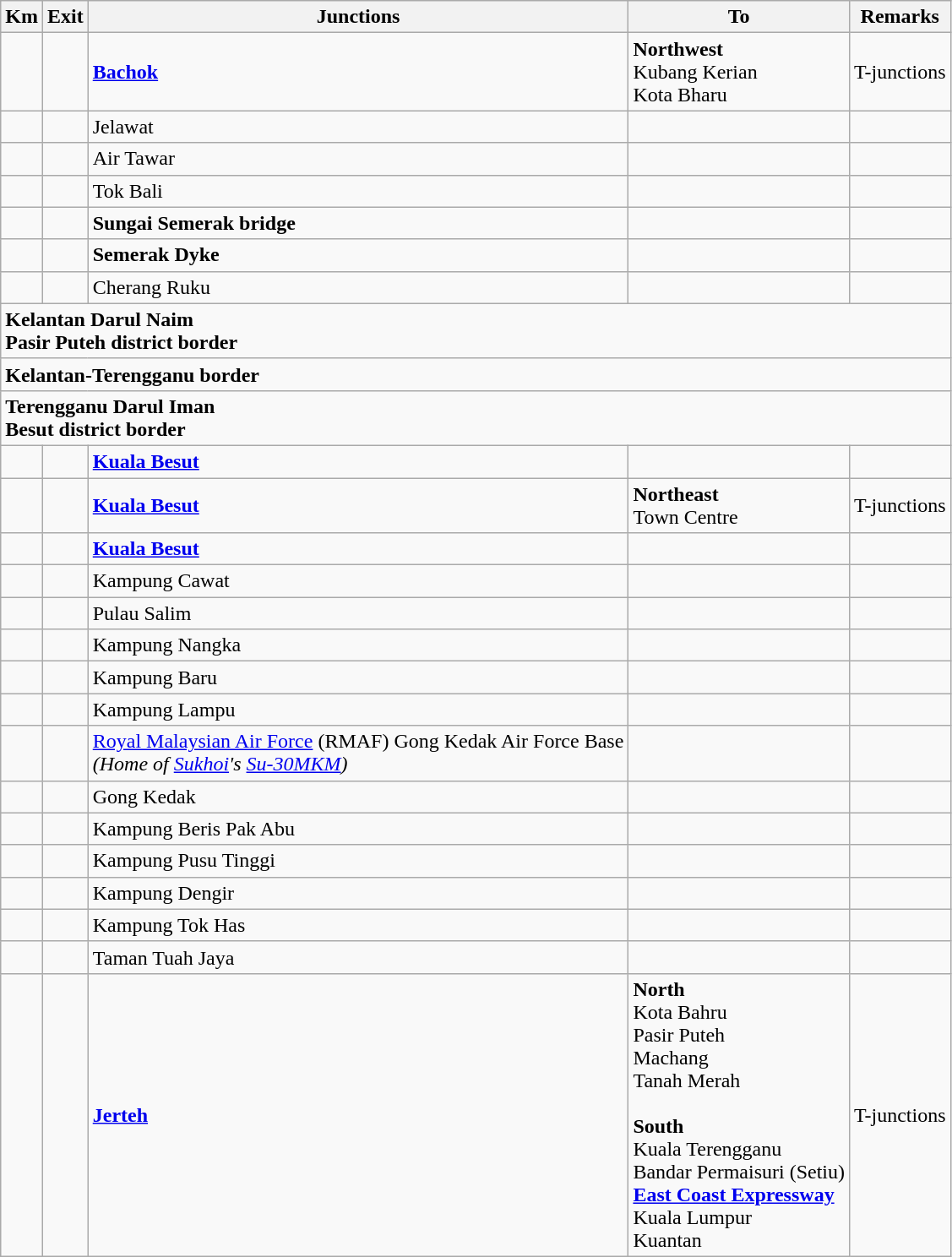<table class="wikitable">
<tr>
<th>Km</th>
<th>Exit</th>
<th>Junctions</th>
<th>To</th>
<th>Remarks</th>
</tr>
<tr>
<td></td>
<td></td>
<td><strong><a href='#'>Bachok</a></strong></td>
<td><strong>Northwest</strong><br> Kubang Kerian<br>  Kota Bharu</td>
<td>T-junctions</td>
</tr>
<tr>
<td></td>
<td></td>
<td>Jelawat</td>
<td></td>
<td></td>
</tr>
<tr>
<td></td>
<td></td>
<td>Air Tawar</td>
<td></td>
<td></td>
</tr>
<tr>
<td></td>
<td></td>
<td>Tok Bali</td>
<td></td>
<td></td>
</tr>
<tr>
<td></td>
<td></td>
<td><strong>Sungai Semerak bridge</strong></td>
<td></td>
<td></td>
</tr>
<tr>
<td></td>
<td></td>
<td><strong>Semerak Dyke</strong></td>
<td></td>
<td></td>
</tr>
<tr>
<td></td>
<td></td>
<td>Cherang Ruku</td>
<td></td>
<td></td>
</tr>
<tr>
<td style="width:600px" colspan="6" style="text-align:center; background:blue;"><strong><span>Kelantan Darul Naim<br>Pasir Puteh district border</span></strong></td>
</tr>
<tr>
<td style="width:600px" colspan="6" style="text-align:center; background:yellow;"><strong><span>Kelantan-Terengganu border</span></strong></td>
</tr>
<tr>
<td style="width:600px" colspan="6" style="text-align:center; background:blue;"><strong><span>Terengganu Darul Iman<br>Besut district border</span></strong></td>
</tr>
<tr>
<td></td>
<td></td>
<td><strong><a href='#'>Kuala Besut</a></strong></td>
<td></td>
<td></td>
</tr>
<tr>
<td></td>
<td></td>
<td><strong><a href='#'>Kuala Besut</a></strong></td>
<td><strong>Northeast</strong><br> Town Centre</td>
<td>T-junctions</td>
</tr>
<tr>
<td></td>
<td></td>
<td><strong><a href='#'>Kuala Besut</a></strong></td>
<td></td>
<td></td>
</tr>
<tr>
<td></td>
<td></td>
<td>Kampung Cawat</td>
<td></td>
<td></td>
</tr>
<tr>
<td></td>
<td></td>
<td>Pulau Salim</td>
<td></td>
<td></td>
</tr>
<tr>
<td></td>
<td></td>
<td>Kampung Nangka</td>
<td></td>
<td></td>
</tr>
<tr>
<td></td>
<td></td>
<td>Kampung Baru</td>
<td></td>
<td></td>
</tr>
<tr>
<td></td>
<td></td>
<td>Kampung Lampu</td>
<td></td>
<td></td>
</tr>
<tr>
<td></td>
<td></td>
<td><a href='#'>Royal Malaysian Air Force</a> (RMAF) Gong Kedak Air Force Base<br><em>(Home of <a href='#'>Sukhoi</a>'s <a href='#'>Su-30MKM</a>)</em></td>
<td></td>
<td></td>
</tr>
<tr>
<td></td>
<td></td>
<td>Gong Kedak</td>
<td></td>
<td></td>
</tr>
<tr>
<td></td>
<td></td>
<td>Kampung Beris Pak Abu</td>
<td></td>
<td></td>
</tr>
<tr>
<td></td>
<td></td>
<td>Kampung Pusu Tinggi</td>
<td></td>
<td></td>
</tr>
<tr>
<td></td>
<td></td>
<td>Kampung Dengir</td>
<td></td>
<td></td>
</tr>
<tr>
<td></td>
<td></td>
<td>Kampung Tok Has</td>
<td></td>
<td></td>
</tr>
<tr>
<td></td>
<td></td>
<td>Taman Tuah Jaya</td>
<td></td>
<td></td>
</tr>
<tr>
<td></td>
<td></td>
<td><strong><a href='#'>Jerteh</a></strong></td>
<td><strong>North</strong><br>  Kota Bahru<br>  Pasir Puteh<br>  Machang<br>  Tanah Merah<br><br><strong>South</strong><br>  Kuala Terengganu<br>  Bandar Permaisuri (Setiu)<br> <strong><a href='#'>East Coast Expressway</a></strong><br>Kuala Lumpur<br>Kuantan</td>
<td>T-junctions</td>
</tr>
</table>
